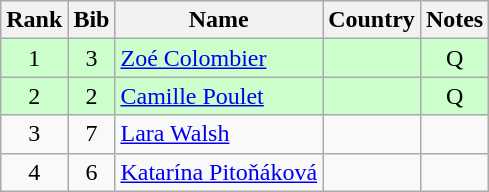<table class="wikitable" style="text-align:center;">
<tr>
<th>Rank</th>
<th>Bib</th>
<th>Name</th>
<th>Country</th>
<th>Notes</th>
</tr>
<tr bgcolor=ccffcc>
<td>1</td>
<td>3</td>
<td align=left><a href='#'>Zoé Colombier</a></td>
<td align=left></td>
<td>Q</td>
</tr>
<tr bgcolor=ccffcc>
<td>2</td>
<td>2</td>
<td align=left><a href='#'>Camille Poulet</a></td>
<td align=left></td>
<td>Q</td>
</tr>
<tr>
<td>3</td>
<td>7</td>
<td align=left><a href='#'>Lara Walsh</a></td>
<td align=left></td>
<td></td>
</tr>
<tr>
<td>4</td>
<td>6</td>
<td align=left><a href='#'>Katarína Pitoňáková</a></td>
<td align=left></td>
<td></td>
</tr>
</table>
